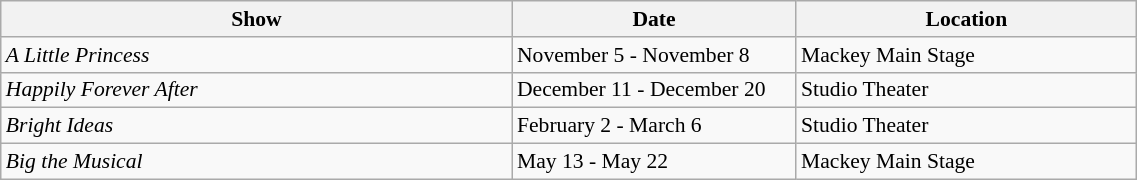<table class="wikitable" style="font-size:90%; width:60%">
<tr>
<th style="width:45%;">Show</th>
<th style="width:25%;">Date</th>
<th style="width:30%;">Location</th>
</tr>
<tr>
<td><em>A Little Princess</em></td>
<td>November 5 - November 8</td>
<td>Mackey Main Stage</td>
</tr>
<tr>
<td><em>Happily Forever After</em></td>
<td>December 11 - December 20</td>
<td>Studio Theater</td>
</tr>
<tr>
<td><em>Bright Ideas</em></td>
<td>February 2 - March 6</td>
<td>Studio Theater</td>
</tr>
<tr>
<td><em>Big the Musical</em></td>
<td>May 13 - May 22</td>
<td>Mackey Main Stage</td>
</tr>
</table>
